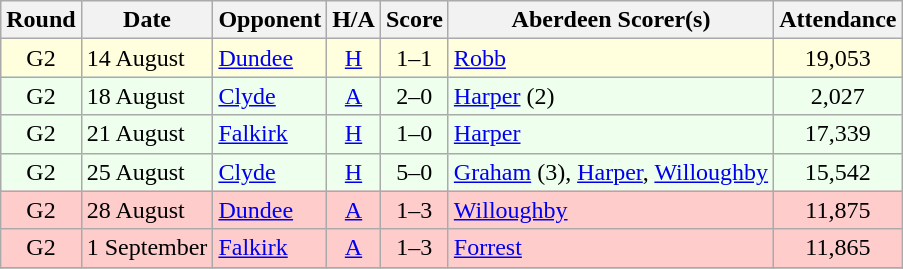<table class="wikitable" style="text-align:center">
<tr>
<th>Round</th>
<th>Date</th>
<th>Opponent</th>
<th>H/A</th>
<th>Score</th>
<th>Aberdeen Scorer(s)</th>
<th>Attendance</th>
</tr>
<tr bgcolor=#FFFFDD>
<td>G2</td>
<td align=left>14 August</td>
<td align=left><a href='#'>Dundee</a></td>
<td><a href='#'>H</a></td>
<td>1–1</td>
<td align=left><a href='#'>Robb</a></td>
<td>19,053</td>
</tr>
<tr bgcolor=#EEFFEE>
<td>G2</td>
<td align=left>18 August</td>
<td align=left><a href='#'>Clyde</a></td>
<td><a href='#'>A</a></td>
<td>2–0</td>
<td align=left><a href='#'>Harper</a> (2)</td>
<td>2,027</td>
</tr>
<tr bgcolor=#EEFFEE>
<td>G2</td>
<td align=left>21 August</td>
<td align=left><a href='#'>Falkirk</a></td>
<td><a href='#'>H</a></td>
<td>1–0</td>
<td align=left><a href='#'>Harper</a></td>
<td>17,339</td>
</tr>
<tr bgcolor=#EEFFEE>
<td>G2</td>
<td align=left>25 August</td>
<td align=left><a href='#'>Clyde</a></td>
<td><a href='#'>H</a></td>
<td>5–0</td>
<td align=left><a href='#'>Graham</a> (3), <a href='#'>Harper</a>, <a href='#'>Willoughby</a></td>
<td>15,542</td>
</tr>
<tr bgcolor=#FFCCCC>
<td>G2</td>
<td align=left>28 August</td>
<td align=left><a href='#'>Dundee</a></td>
<td><a href='#'>A</a></td>
<td>1–3</td>
<td align=left><a href='#'>Willoughby</a></td>
<td>11,875</td>
</tr>
<tr bgcolor=#FFCCCC>
<td>G2</td>
<td align=left>1 September</td>
<td align=left><a href='#'>Falkirk</a></td>
<td><a href='#'>A</a></td>
<td>1–3</td>
<td align=left><a href='#'>Forrest</a></td>
<td>11,865</td>
</tr>
<tr>
</tr>
</table>
